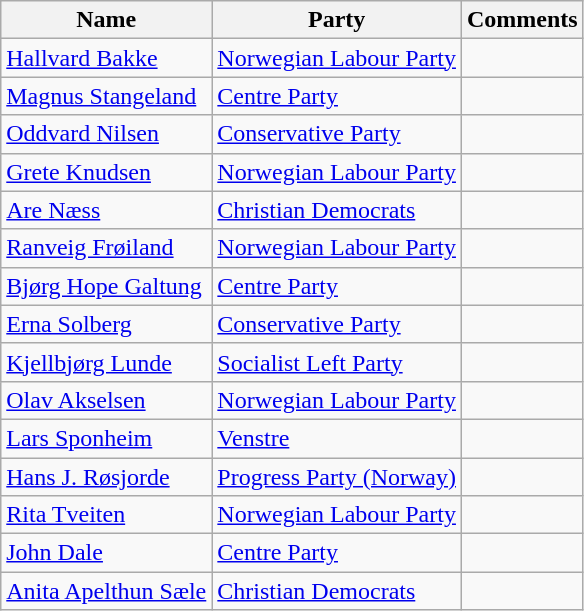<table class="wikitable">
<tr>
<th>Name</th>
<th>Party</th>
<th>Comments</th>
</tr>
<tr>
<td><a href='#'>Hallvard Bakke</a></td>
<td><a href='#'>Norwegian Labour Party</a></td>
<td></td>
</tr>
<tr>
<td><a href='#'>Magnus Stangeland</a></td>
<td><a href='#'>Centre Party</a></td>
<td></td>
</tr>
<tr>
<td><a href='#'>Oddvard Nilsen</a></td>
<td><a href='#'>Conservative Party</a></td>
<td></td>
</tr>
<tr>
<td><a href='#'>Grete Knudsen</a></td>
<td><a href='#'>Norwegian Labour Party</a></td>
<td></td>
</tr>
<tr>
<td><a href='#'>Are Næss</a></td>
<td><a href='#'>Christian Democrats</a></td>
<td></td>
</tr>
<tr>
<td><a href='#'>Ranveig Frøiland</a></td>
<td><a href='#'>Norwegian Labour Party</a></td>
<td></td>
</tr>
<tr>
<td><a href='#'>Bjørg Hope Galtung</a></td>
<td><a href='#'>Centre Party</a></td>
<td></td>
</tr>
<tr>
<td><a href='#'>Erna Solberg</a></td>
<td><a href='#'>Conservative Party</a></td>
<td></td>
</tr>
<tr>
<td><a href='#'>Kjellbjørg Lunde</a></td>
<td><a href='#'>Socialist Left Party</a></td>
<td></td>
</tr>
<tr>
<td><a href='#'>Olav Akselsen</a></td>
<td><a href='#'>Norwegian Labour Party</a></td>
<td></td>
</tr>
<tr>
<td><a href='#'>Lars Sponheim</a></td>
<td><a href='#'>Venstre</a></td>
<td></td>
</tr>
<tr>
<td><a href='#'>Hans J. Røsjorde</a></td>
<td><a href='#'>Progress Party (Norway)</a></td>
<td></td>
</tr>
<tr>
<td><a href='#'>Rita Tveiten</a></td>
<td><a href='#'>Norwegian Labour Party</a></td>
<td></td>
</tr>
<tr>
<td><a href='#'>John Dale</a></td>
<td><a href='#'>Centre Party</a></td>
<td></td>
</tr>
<tr>
<td><a href='#'>Anita Apelthun Sæle</a></td>
<td><a href='#'>Christian Democrats</a></td>
<td></td>
</tr>
</table>
